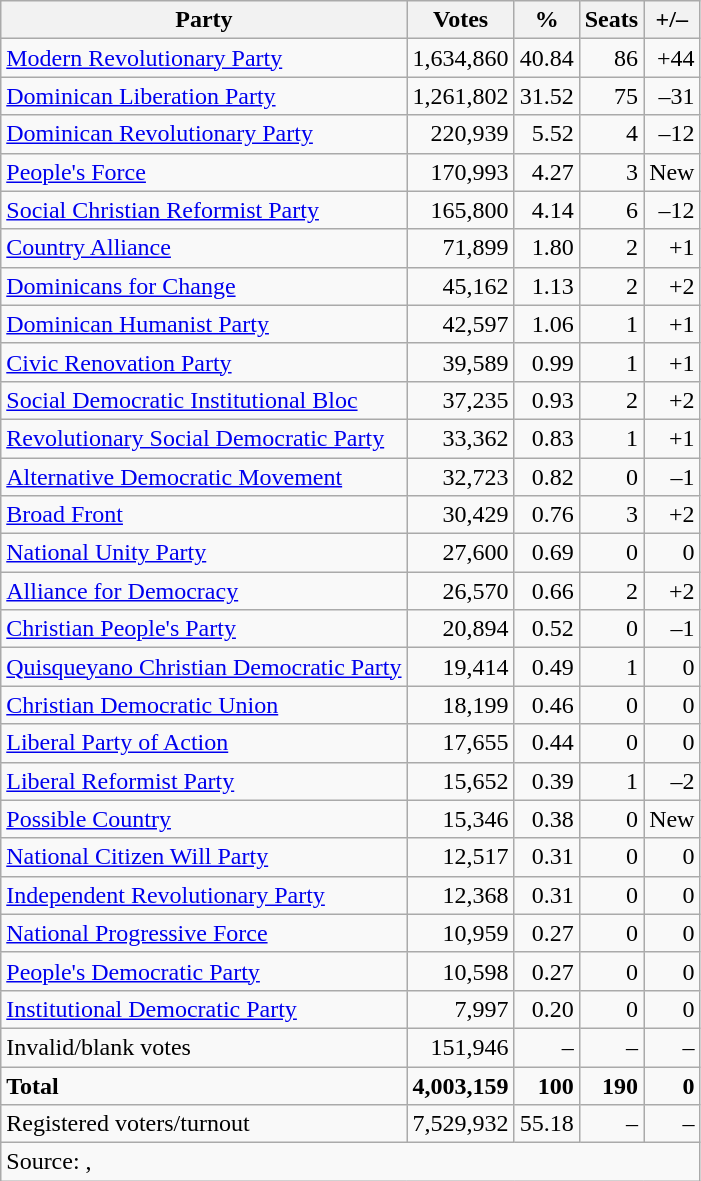<table class=wikitable style=text-align:right>
<tr>
<th>Party</th>
<th>Votes</th>
<th>%</th>
<th>Seats</th>
<th>+/–</th>
</tr>
<tr>
<td align=left><a href='#'>Modern Revolutionary Party</a></td>
<td>1,634,860</td>
<td>40.84</td>
<td>86</td>
<td>+44</td>
</tr>
<tr>
<td align=left><a href='#'>Dominican Liberation Party</a></td>
<td>1,261,802</td>
<td>31.52</td>
<td>75</td>
<td>–31</td>
</tr>
<tr>
<td align=left><a href='#'>Dominican Revolutionary Party</a></td>
<td>220,939</td>
<td>5.52</td>
<td>4</td>
<td>–12</td>
</tr>
<tr>
<td align=left><a href='#'>People's Force</a></td>
<td>170,993</td>
<td>4.27</td>
<td>3</td>
<td>New</td>
</tr>
<tr>
<td align=left><a href='#'>Social Christian Reformist Party</a></td>
<td>165,800</td>
<td>4.14</td>
<td>6</td>
<td>–12</td>
</tr>
<tr>
<td align=left><a href='#'>Country Alliance</a></td>
<td>71,899</td>
<td>1.80</td>
<td>2</td>
<td>+1</td>
</tr>
<tr>
<td align=left><a href='#'>Dominicans for Change</a></td>
<td>45,162</td>
<td>1.13</td>
<td>2</td>
<td>+2</td>
</tr>
<tr>
<td align=left><a href='#'>Dominican Humanist Party</a></td>
<td>42,597</td>
<td>1.06</td>
<td>1</td>
<td>+1</td>
</tr>
<tr>
<td align=left><a href='#'>Civic Renovation Party</a></td>
<td>39,589</td>
<td>0.99</td>
<td>1</td>
<td>+1</td>
</tr>
<tr>
<td align=left><a href='#'>Social Democratic Institutional Bloc</a></td>
<td>37,235</td>
<td>0.93</td>
<td>2</td>
<td>+2</td>
</tr>
<tr>
<td align=left><a href='#'>Revolutionary Social Democratic Party</a></td>
<td>33,362</td>
<td>0.83</td>
<td>1</td>
<td>+1</td>
</tr>
<tr>
<td align=left><a href='#'>Alternative Democratic Movement</a></td>
<td>32,723</td>
<td>0.82</td>
<td>0</td>
<td>–1</td>
</tr>
<tr>
<td align=left><a href='#'>Broad Front</a></td>
<td>30,429</td>
<td>0.76</td>
<td>3</td>
<td>+2</td>
</tr>
<tr>
<td align=left><a href='#'>National Unity Party</a></td>
<td>27,600</td>
<td>0.69</td>
<td>0</td>
<td>0</td>
</tr>
<tr>
<td align=left><a href='#'>Alliance for Democracy</a></td>
<td>26,570</td>
<td>0.66</td>
<td>2</td>
<td>+2</td>
</tr>
<tr>
<td align=left><a href='#'>Christian People's Party</a></td>
<td>20,894</td>
<td>0.52</td>
<td>0</td>
<td>–1</td>
</tr>
<tr>
<td align=left><a href='#'>Quisqueyano Christian Democratic Party</a></td>
<td>19,414</td>
<td>0.49</td>
<td>1</td>
<td>0</td>
</tr>
<tr>
<td align=left><a href='#'>Christian Democratic Union</a></td>
<td>18,199</td>
<td>0.46</td>
<td>0</td>
<td>0</td>
</tr>
<tr>
<td align=left><a href='#'>Liberal Party of Action</a></td>
<td>17,655</td>
<td>0.44</td>
<td>0</td>
<td>0</td>
</tr>
<tr>
<td align=left><a href='#'>Liberal Reformist Party</a></td>
<td>15,652</td>
<td>0.39</td>
<td>1</td>
<td>–2</td>
</tr>
<tr>
<td align=left><a href='#'>Possible Country</a></td>
<td>15,346</td>
<td>0.38</td>
<td>0</td>
<td>New</td>
</tr>
<tr>
<td align=left><a href='#'>National Citizen Will Party</a></td>
<td>12,517</td>
<td>0.31</td>
<td>0</td>
<td>0</td>
</tr>
<tr>
<td align=left><a href='#'>Independent Revolutionary Party</a></td>
<td>12,368</td>
<td>0.31</td>
<td>0</td>
<td>0</td>
</tr>
<tr>
<td align=left><a href='#'>National Progressive Force</a></td>
<td>10,959</td>
<td>0.27</td>
<td>0</td>
<td>0</td>
</tr>
<tr>
<td align=left><a href='#'>People's Democratic Party</a></td>
<td>10,598</td>
<td>0.27</td>
<td>0</td>
<td>0</td>
</tr>
<tr>
<td align=left><a href='#'>Institutional Democratic Party</a></td>
<td>7,997</td>
<td>0.20</td>
<td>0</td>
<td>0</td>
</tr>
<tr>
<td align=left>Invalid/blank votes</td>
<td>151,946</td>
<td>–</td>
<td>–</td>
<td>–</td>
</tr>
<tr>
<td align=left><strong>Total</strong></td>
<td><strong>4,003,159 </strong></td>
<td><strong>100</strong></td>
<td><strong>190</strong></td>
<td><strong>0</strong></td>
</tr>
<tr>
<td align=left>Registered voters/turnout</td>
<td>7,529,932</td>
<td>55.18</td>
<td>–</td>
<td>–</td>
</tr>
<tr>
<td align=left colspan=7>Source: , </td>
</tr>
</table>
